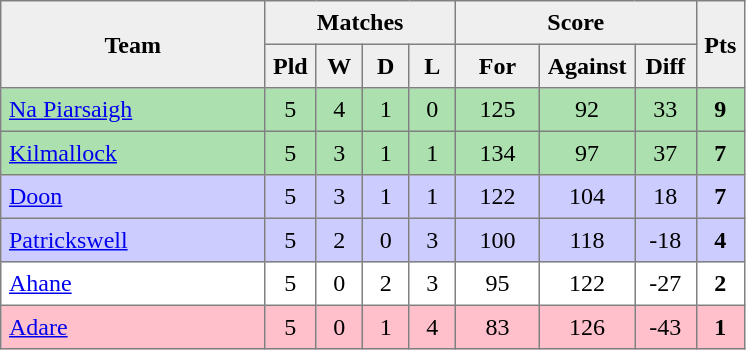<table style=border-collapse:collapse border=1 cellspacing=0 cellpadding=5>
<tr align=center bgcolor=#efefef>
<th rowspan=2 width=165>Team</th>
<th colspan=4>Matches</th>
<th colspan=3>Score</th>
<th rowspan=2width=20>Pts</th>
</tr>
<tr align=center bgcolor=#efefef>
<th width=20>Pld</th>
<th width=20>W</th>
<th width=20>D</th>
<th width=20>L</th>
<th width=45>For</th>
<th width=45>Against</th>
<th width=30>Diff</th>
</tr>
<tr align=center style="background:#ACE1AF;">
<td style="text-align:left;"><a href='#'>Na Piarsaigh</a></td>
<td>5</td>
<td>4</td>
<td>1</td>
<td>0</td>
<td>125</td>
<td>92</td>
<td>33</td>
<td><strong>9</strong></td>
</tr>
<tr align=center style="background:#ACE1AF;">
<td style="text-align:left;"><a href='#'>Kilmallock</a></td>
<td>5</td>
<td>3</td>
<td>1</td>
<td>1</td>
<td>134</td>
<td>97</td>
<td>37</td>
<td><strong>7</strong></td>
</tr>
<tr align=center style="background:#ccccff;">
<td style="text-align:left;"><a href='#'>Doon</a></td>
<td>5</td>
<td>3</td>
<td>1</td>
<td>1</td>
<td>122</td>
<td>104</td>
<td>18</td>
<td><strong>7</strong></td>
</tr>
<tr align=center style="background:#ccccff;">
<td style="text-align:left;"><a href='#'>Patrickswell</a></td>
<td>5</td>
<td>2</td>
<td>0</td>
<td>3</td>
<td>100</td>
<td>118</td>
<td>-18</td>
<td><strong>4</strong></td>
</tr>
<tr align=center>
<td style="text-align:left;"><a href='#'>Ahane</a></td>
<td>5</td>
<td>0</td>
<td>2</td>
<td>3</td>
<td>95</td>
<td>122</td>
<td>-27</td>
<td><strong>2</strong></td>
</tr>
<tr align=center style="background:#FFC0CB;">
<td style="text-align:left;"><a href='#'>Adare</a></td>
<td>5</td>
<td>0</td>
<td>1</td>
<td>4</td>
<td>83</td>
<td>126</td>
<td>-43</td>
<td><strong>1</strong></td>
</tr>
</table>
